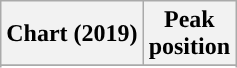<table class="wikitable plainrowheaders sortable" style="text-align:center;'">
<tr>
<th scope="col">Chart (2019)</th>
<th scope="col">Peak<br>position</th>
</tr>
<tr>
</tr>
<tr>
</tr>
<tr>
</tr>
</table>
